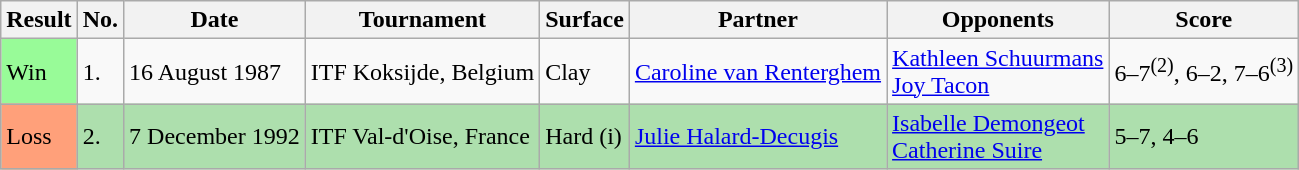<table class="wikitable">
<tr>
<th>Result</th>
<th>No.</th>
<th>Date</th>
<th>Tournament</th>
<th>Surface</th>
<th>Partner</th>
<th>Opponents</th>
<th>Score</th>
</tr>
<tr>
<td bgcolor="98FB98">Win</td>
<td>1.</td>
<td>16 August 1987</td>
<td>ITF Koksijde, Belgium</td>
<td>Clay</td>
<td> <a href='#'>Caroline van Renterghem</a></td>
<td> <a href='#'>Kathleen Schuurmans</a> <br>  <a href='#'>Joy Tacon</a></td>
<td>6–7<sup>(2)</sup>, 6–2, 7–6<sup>(3)</sup></td>
</tr>
<tr style="background:#addfad;">
<td style="background:#ffa07a;">Loss</td>
<td>2.</td>
<td>7 December 1992</td>
<td>ITF Val-d'Oise, France</td>
<td>Hard (i)</td>
<td> <a href='#'>Julie Halard-Decugis</a></td>
<td> <a href='#'>Isabelle Demongeot</a> <br>  <a href='#'>Catherine Suire</a></td>
<td>5–7, 4–6</td>
</tr>
</table>
